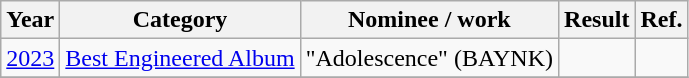<table class="wikitable sortable">
<tr>
<th>Year</th>
<th>Category</th>
<th>Nominee / work</th>
<th>Result</th>
<th>Ref.</th>
</tr>
<tr>
<td><a href='#'>2023</a></td>
<td><a href='#'>Best Engineered Album</a></td>
<td>"Adolescence" (BAYNK)</td>
<td></td>
<td></td>
</tr>
<tr>
</tr>
</table>
